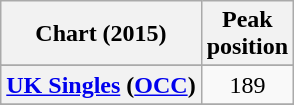<table class="wikitable sortable plainrowheaders" style="text-align:center">
<tr>
<th scope="col">Chart (2015)</th>
<th scope="col">Peak<br>position</th>
</tr>
<tr>
</tr>
<tr>
</tr>
<tr>
</tr>
<tr>
<th scope="row"><a href='#'>UK Singles</a> (<a href='#'>OCC</a>)</th>
<td>189</td>
</tr>
<tr>
</tr>
<tr>
</tr>
</table>
